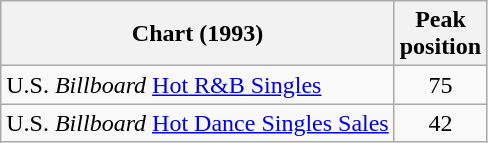<table class="wikitable sortable">
<tr>
<th>Chart (1993)</th>
<th>Peak<br>position</th>
</tr>
<tr>
<td>U.S. <em>Billboard</em> <a href='#'>Hot R&B Singles</a></td>
<td style="text-align:center;">75</td>
</tr>
<tr>
<td>U.S. <em>Billboard</em> <a href='#'>Hot Dance Singles Sales</a></td>
<td style="text-align:center;">42</td>
</tr>
</table>
